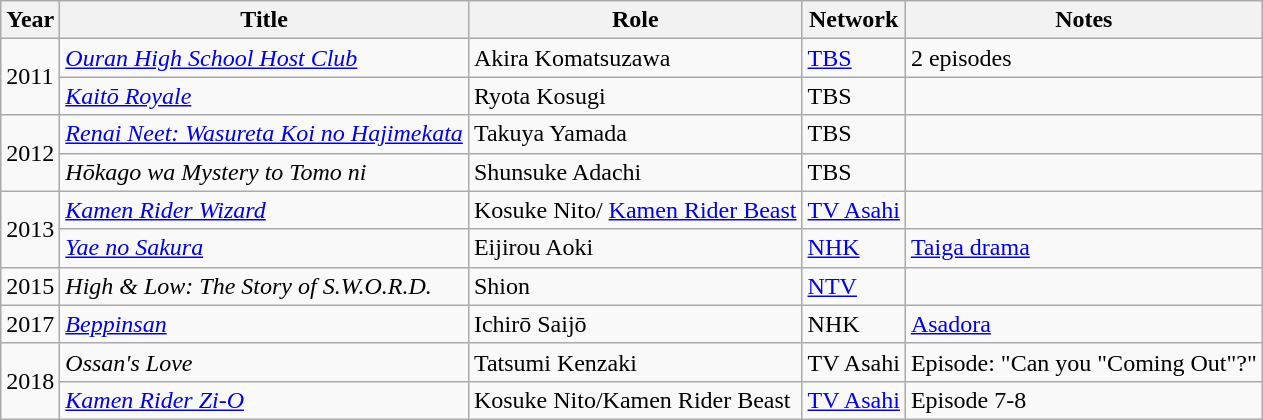<table class="wikitable">
<tr>
<th>Year</th>
<th>Title</th>
<th>Role</th>
<th>Network</th>
<th>Notes</th>
</tr>
<tr>
<td rowspan=2>2011</td>
<td><em><a href='#'>Ouran High School Host Club</a></em></td>
<td>Akira Komatsuzawa</td>
<td><a href='#'>TBS</a></td>
<td>2 episodes</td>
</tr>
<tr>
<td><em><a href='#'>Kaitō Royale</a></em></td>
<td>Ryota Kosugi</td>
<td>TBS</td>
<td></td>
</tr>
<tr>
<td rowspan=2>2012</td>
<td><em><a href='#'>Renai Neet: Wasureta Koi no Hajimekata</a></em></td>
<td>Takuya Yamada</td>
<td>TBS</td>
<td></td>
</tr>
<tr>
<td><em>Hōkago wa Mystery to Tomo ni</em></td>
<td>Shunsuke Adachi</td>
<td>TBS</td>
<td></td>
</tr>
<tr>
<td rowspan=2>2013</td>
<td><em><a href='#'>Kamen Rider Wizard</a></em></td>
<td>Kosuke Nito/ <a href='#'>Kamen Rider Beast</a></td>
<td><a href='#'>TV Asahi</a></td>
<td></td>
</tr>
<tr>
<td><em><a href='#'>Yae no Sakura</a></em></td>
<td>Eijirou Aoki</td>
<td><a href='#'>NHK</a></td>
<td><a href='#'>Taiga drama</a></td>
</tr>
<tr>
<td>2015</td>
<td><em>High & Low: The Story of S.W.O.R.D.</em></td>
<td>Shion</td>
<td><a href='#'>NTV</a></td>
<td></td>
</tr>
<tr>
<td>2017</td>
<td><em><a href='#'>Beppinsan</a></em></td>
<td>Ichirō Saijō</td>
<td>NHK</td>
<td><a href='#'>Asadora</a></td>
</tr>
<tr>
<td rowspan=2>2018</td>
<td><em>Ossan's Love</em></td>
<td>Tatsumi Kenzaki</td>
<td>TV Asahi</td>
<td>Episode: "Can you "Coming Out"?"</td>
</tr>
<tr>
<td><em><a href='#'>Kamen Rider Zi-O</a></em></td>
<td>Kosuke Nito/Kamen Rider Beast</td>
<td><a href='#'>TV Asahi</a></td>
<td>Episode 7-8</td>
</tr>
</table>
